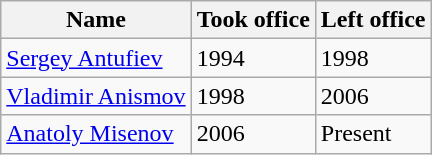<table class="wikitable">
<tr>
<th>Name</th>
<th>Took office</th>
<th>Left office</th>
</tr>
<tr>
<td><a href='#'>Sergey Antufiev</a></td>
<td>1994</td>
<td>1998</td>
</tr>
<tr>
<td><a href='#'>Vladimir Anismov</a></td>
<td>1998</td>
<td>2006</td>
</tr>
<tr>
<td><a href='#'>Anatoly Misenov</a></td>
<td>2006</td>
<td>Present</td>
</tr>
</table>
